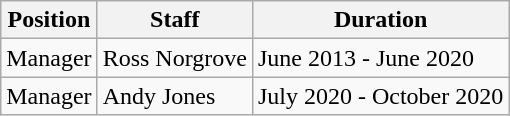<table class="wikitable">
<tr>
<th>Position</th>
<th>Staff</th>
<th>Duration</th>
</tr>
<tr>
<td>Manager</td>
<td>Ross Norgrove</td>
<td>June 2013 - June 2020</td>
</tr>
<tr>
<td>Manager</td>
<td>Andy Jones</td>
<td>July 2020 - October 2020</td>
</tr>
</table>
